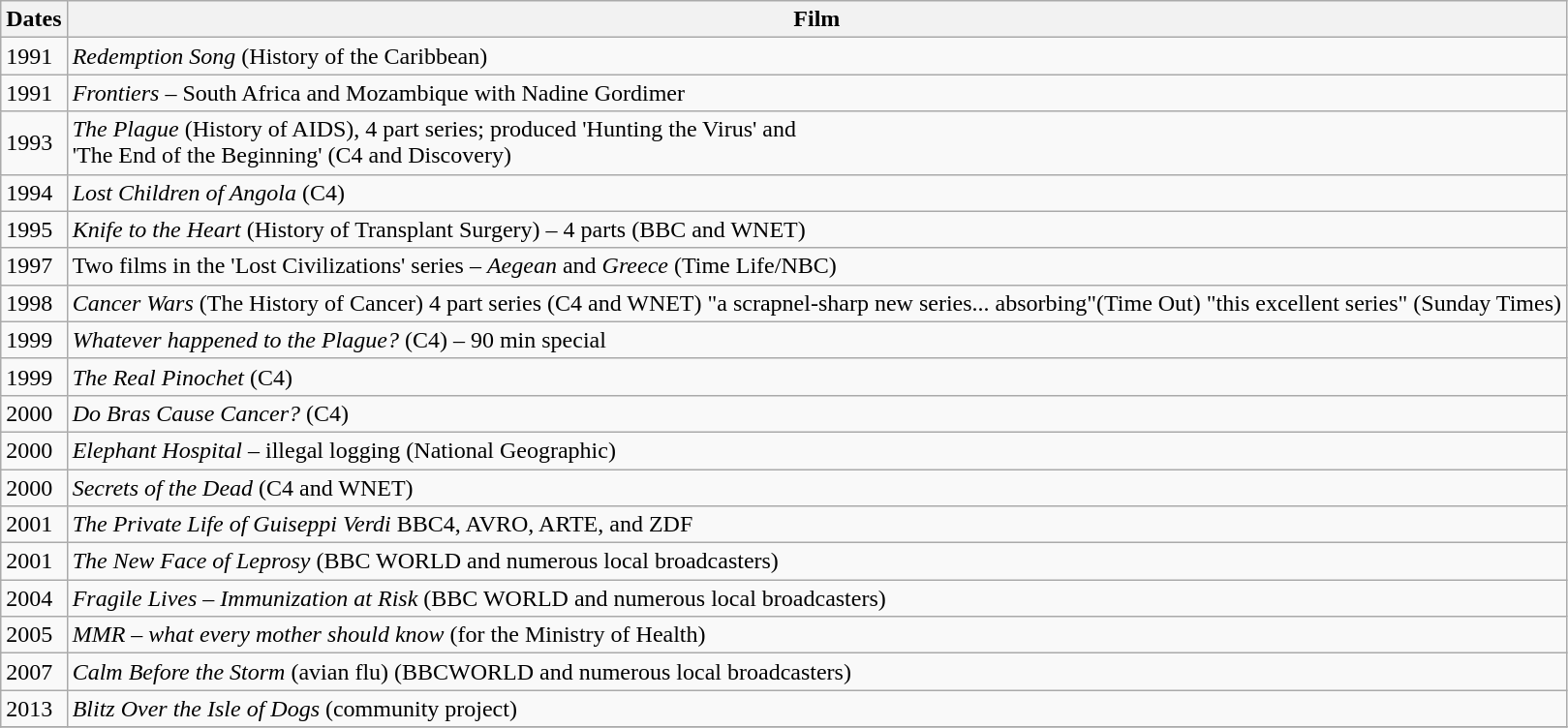<table class="wikitable">
<tr>
<th>Dates</th>
<th>Film</th>
</tr>
<tr>
<td>1991</td>
<td><em>Redemption Song</em> (History of the Caribbean)</td>
</tr>
<tr>
<td>1991</td>
<td><em>Frontiers</em> – South Africa and Mozambique with Nadine Gordimer</td>
</tr>
<tr>
<td>1993</td>
<td><em>The Plague</em> (History of AIDS), 4 part series; produced 'Hunting the Virus' and <br>'The End of the Beginning' (C4 and Discovery)</td>
</tr>
<tr>
<td>1994</td>
<td><em>Lost Children of Angola</em> (C4)</td>
</tr>
<tr>
<td>1995</td>
<td><em>Knife to the Heart</em> (History of Transplant Surgery) – 4 parts (BBC and WNET)</td>
</tr>
<tr>
<td>1997</td>
<td>Two films in the 'Lost Civilizations' series – <em>Aegean</em> and <em>Greece</em> (Time Life/NBC)</td>
</tr>
<tr>
<td>1998</td>
<td><em>Cancer Wars</em> (The History of Cancer) 4 part series (C4 and WNET) "a scrapnel-sharp new series... absorbing"(Time Out) "this excellent series" (Sunday Times)</td>
</tr>
<tr>
<td>1999</td>
<td><em>Whatever happened to the Plague?</em> (C4) – 90 min special</td>
</tr>
<tr>
<td>1999</td>
<td><em>The Real Pinochet</em> (C4)</td>
</tr>
<tr>
<td>2000</td>
<td><em>Do Bras Cause Cancer?</em> (C4)</td>
</tr>
<tr>
<td>2000</td>
<td><em>Elephant Hospital</em> – illegal logging (National Geographic)</td>
</tr>
<tr>
<td>2000</td>
<td><em>Secrets of the Dead</em> (C4 and WNET)</td>
</tr>
<tr>
<td>2001</td>
<td><em>The Private Life of Guiseppi Verdi</em> BBC4, AVRO, ARTE, and ZDF</td>
</tr>
<tr>
<td>2001</td>
<td><em>The New Face of Leprosy</em> (BBC WORLD and numerous local broadcasters)</td>
</tr>
<tr>
<td>2004</td>
<td><em>Fragile Lives – Immunization at Risk</em> (BBC WORLD and numerous local broadcasters)</td>
</tr>
<tr>
<td>2005</td>
<td><em>MMR – what every mother should know</em> (for the Ministry of Health)</td>
</tr>
<tr>
<td>2007</td>
<td><em>Calm Before the Storm</em> (avian flu) (BBCWORLD and numerous local broadcasters)</td>
</tr>
<tr>
<td>2013</td>
<td><em>Blitz Over the Isle of Dogs</em> (community project)</td>
</tr>
<tr>
</tr>
</table>
